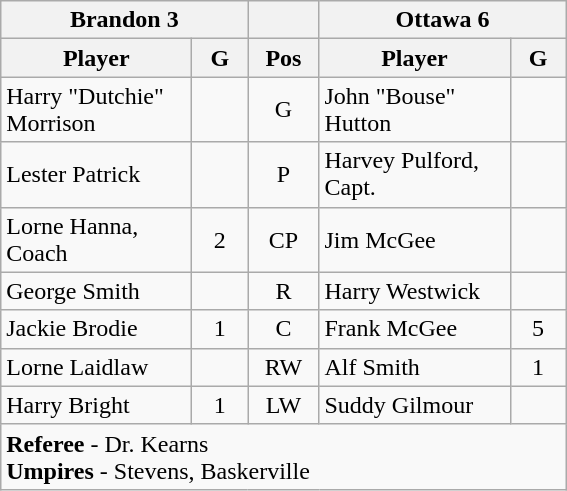<table class="wikitable">
<tr>
<th colspan="2">Brandon 3</th>
<th></th>
<th colspan="2">Ottawa 6</th>
</tr>
<tr>
<th width="120">Player</th>
<th width="30">G</th>
<th width="40">Pos</th>
<th width="120">Player</th>
<th width="30">G</th>
</tr>
<tr align="center">
<td align="left">Harry "Dutchie" Morrison</td>
<td></td>
<td align="center">G</td>
<td align="left">John "Bouse" Hutton</td>
<td></td>
</tr>
<tr align="center">
<td align="left">Lester Patrick</td>
<td></td>
<td align="center">P</td>
<td align="left">Harvey Pulford, Capt.</td>
<td></td>
</tr>
<tr align="center">
<td align="left">Lorne Hanna, Coach</td>
<td>2</td>
<td align="center">CP</td>
<td align="left">Jim McGee</td>
<td></td>
</tr>
<tr align="center">
<td align="left">George Smith</td>
<td></td>
<td align="center">R</td>
<td align="left">Harry Westwick</td>
<td></td>
</tr>
<tr align="center">
<td align="left">Jackie Brodie</td>
<td>1</td>
<td align="center">C</td>
<td align="left">Frank McGee</td>
<td>5</td>
</tr>
<tr align="center">
<td align="left">Lorne Laidlaw</td>
<td></td>
<td align="center">RW</td>
<td align="left">Alf Smith</td>
<td>1</td>
</tr>
<tr align="center">
<td align="left">Harry Bright</td>
<td>1</td>
<td>LW</td>
<td align="left">Suddy Gilmour</td>
<td></td>
</tr>
<tr>
<td colspan="5"><strong>Referee</strong> - Dr. Kearns<br><strong>Umpires</strong> - Stevens, Baskerville</td>
</tr>
</table>
